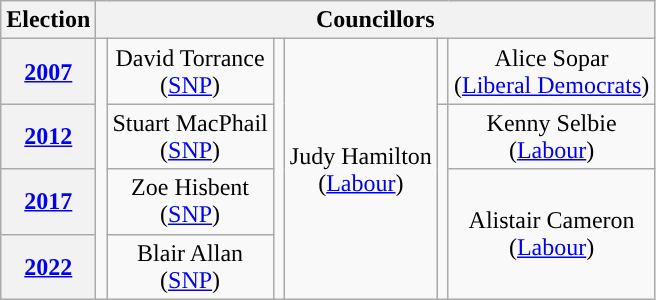<table class="wikitable" style="text-align:center">
<tr>
<th>Election</th>
<th colspan=6>Councillors</th>
</tr>
<tr>
<th><a href='#'>2007</a></th>
<td rowspan=4; style="background-color: "></td>
<td rowspan=1>David Torrance<br>(<a href='#'>SNP</a>)</td>
<td rowspan=4; style="background-color: "></td>
<td rowspan=4>Judy Hamilton<br>(<a href='#'>Labour</a>)</td>
<td rowspan=1; style="background-color: "></td>
<td rowspan=1>Alice Sopar<br>(<a href='#'>Liberal Democrats</a>)</td>
</tr>
<tr>
<th><a href='#'>2012</a></th>
<td rowspan=1>Stuart MacPhail<br>(<a href='#'>SNP</a>)</td>
<td rowspan=3; style="background-color: "></td>
<td rowspan=1>Kenny Selbie<br>(<a href='#'>Labour</a>)</td>
</tr>
<tr>
<th><a href='#'>2017</a></th>
<td rowspan=1>Zoe Hisbent<br>(<a href='#'>SNP</a>)</td>
<td rowspan=2>Alistair Cameron<br>(<a href='#'>Labour</a>)</td>
</tr>
<tr>
<th><a href='#'>2022</a></th>
<td rowspan=1>Blair Allan<br>(<a href='#'>SNP</a>)</td>
</tr>
</table>
